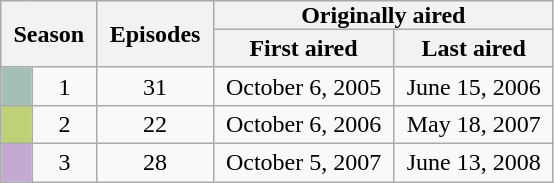<table class="wikitable" style="text-align: center;">
<tr>
<th colspan="2" rowspan="2" style="padding:0 8px;">Season</th>
<th rowspan="2" style="padding:0 8px;">Episodes</th>
<th colspan="2" style="padding:0 8px;">Originally aired</th>
</tr>
<tr>
<th>First aired</th>
<th>Last aired</th>
</tr>
<tr>
<td style="background:#A3BFB6; color:#100; text-align:center;"></td>
<td>1</td>
<td>31</td>
<td style="padding: 0 8px;">October 6, 2005</td>
<td style="padding: 0 8px;">June 15, 2006</td>
</tr>
<tr>
<td style="background:#bed177; color:#100; text-align:center;"></td>
<td>2</td>
<td>22</td>
<td style="padding: 0 8px;">October 6, 2006</td>
<td style="padding: 0 8px;">May 18, 2007</td>
</tr>
<tr>
<td style="background:#C4A9D2; color:#100; text-align:center;"></td>
<td>3</td>
<td>28</td>
<td style="padding: 0 8px;">October 5, 2007</td>
<td style="padding: 0 8px;">June 13, 2008</td>
</tr>
</table>
